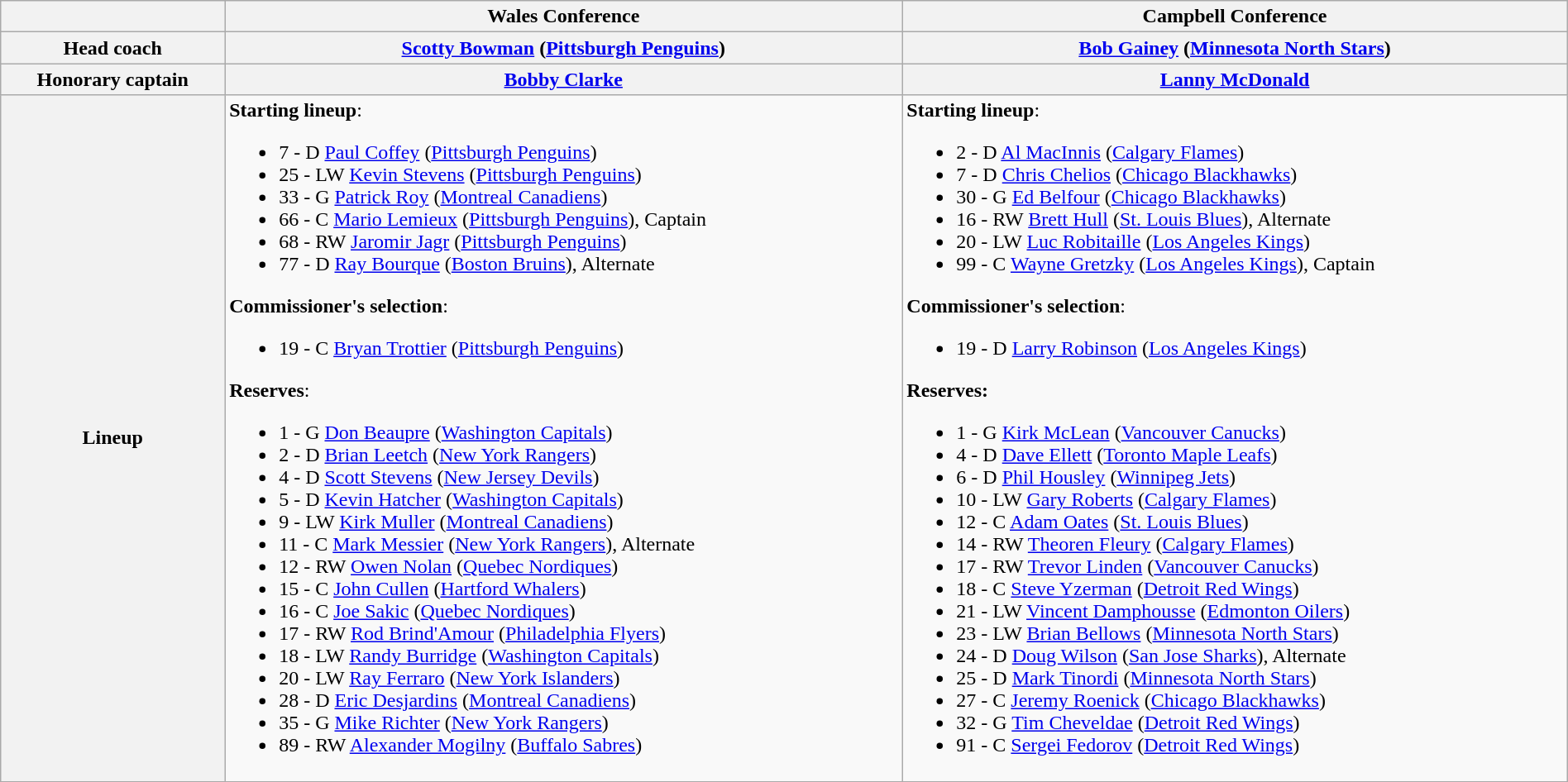<table class="wikitable" style="width:100%">
<tr>
<th></th>
<th>Wales Conference</th>
<th>Campbell Conference</th>
</tr>
<tr>
<th>Head coach</th>
<th><a href='#'>Scotty Bowman</a> (<a href='#'>Pittsburgh Penguins</a>)</th>
<th><a href='#'>Bob Gainey</a> (<a href='#'>Minnesota North Stars</a>)</th>
</tr>
<tr>
<th>Honorary captain</th>
<th><a href='#'>Bobby Clarke</a></th>
<th><a href='#'>Lanny McDonald</a></th>
</tr>
<tr>
<th>Lineup</th>
<td><strong>Starting lineup</strong>:<br><ul><li> 7 - D <a href='#'>Paul Coffey</a> (<a href='#'>Pittsburgh Penguins</a>)</li><li> 25 - LW <a href='#'>Kevin Stevens</a> (<a href='#'>Pittsburgh Penguins</a>)</li><li> 33 - G <a href='#'>Patrick Roy</a>  (<a href='#'>Montreal Canadiens</a>)</li><li> 66 - C <a href='#'>Mario Lemieux</a> (<a href='#'>Pittsburgh Penguins</a>), Captain</li><li> 68 - RW <a href='#'>Jaromir Jagr</a> (<a href='#'>Pittsburgh Penguins</a>)</li><li> 77 - D <a href='#'>Ray Bourque</a> (<a href='#'>Boston Bruins</a>), Alternate</li></ul><strong>Commissioner's selection</strong>:<ul><li> 19 - C <a href='#'>Bryan Trottier</a> (<a href='#'>Pittsburgh Penguins</a>)</li></ul><strong>Reserves</strong>:<ul><li> 1 - G <a href='#'>Don Beaupre</a> (<a href='#'>Washington Capitals</a>)</li><li> 2 - D <a href='#'>Brian Leetch</a> (<a href='#'>New York Rangers</a>)</li><li> 4 - D <a href='#'>Scott Stevens</a> (<a href='#'>New Jersey Devils</a>)</li><li> 5 - D <a href='#'>Kevin Hatcher</a> (<a href='#'>Washington Capitals</a>)</li><li> 9 - LW <a href='#'>Kirk Muller</a> (<a href='#'>Montreal Canadiens</a>)</li><li> 11 - C <a href='#'>Mark Messier</a> (<a href='#'>New York Rangers</a>), Alternate</li><li> 12 - RW <a href='#'>Owen Nolan</a> (<a href='#'>Quebec Nordiques</a>)</li><li> 15 - C <a href='#'>John Cullen</a> (<a href='#'>Hartford Whalers</a>)</li><li> 16 - C <a href='#'>Joe Sakic</a> (<a href='#'>Quebec Nordiques</a>)</li><li> 17 - RW <a href='#'>Rod Brind'Amour</a> (<a href='#'>Philadelphia Flyers</a>)</li><li> 18 - LW <a href='#'>Randy Burridge</a> (<a href='#'>Washington Capitals</a>)</li><li> 20 - LW <a href='#'>Ray Ferraro</a> (<a href='#'>New York Islanders</a>)</li><li> 28 - D <a href='#'>Eric Desjardins</a> (<a href='#'>Montreal Canadiens</a>)</li><li> 35 - G <a href='#'>Mike Richter</a> (<a href='#'>New York Rangers</a>)</li><li> 89 - RW <a href='#'>Alexander Mogilny</a> (<a href='#'>Buffalo Sabres</a>)</li></ul></td>
<td><strong>Starting lineup</strong>:<br><ul><li> 2 - D <a href='#'>Al MacInnis</a> (<a href='#'>Calgary Flames</a>)</li><li> 7 - D <a href='#'>Chris Chelios</a> (<a href='#'>Chicago Blackhawks</a>)</li><li> 30 - G <a href='#'>Ed Belfour</a> (<a href='#'>Chicago Blackhawks</a>)</li><li> 16 - RW <a href='#'>Brett Hull</a> (<a href='#'>St. Louis Blues</a>), Alternate</li><li> 20 - LW <a href='#'>Luc Robitaille</a> (<a href='#'>Los Angeles Kings</a>)</li><li> 99 - C <a href='#'>Wayne Gretzky</a> (<a href='#'>Los Angeles Kings</a>), Captain</li></ul><strong>Commissioner's selection</strong>:<ul><li> 19 - D <a href='#'>Larry Robinson</a> (<a href='#'>Los Angeles Kings</a>)</li></ul><strong>Reserves:</strong><ul><li> 1 - G <a href='#'>Kirk McLean</a> (<a href='#'>Vancouver Canucks</a>)</li><li> 4 - D <a href='#'>Dave Ellett</a> (<a href='#'>Toronto Maple Leafs</a>)</li><li> 6 - D <a href='#'>Phil Housley</a> (<a href='#'>Winnipeg Jets</a>)</li><li> 10 - LW <a href='#'>Gary Roberts</a> (<a href='#'>Calgary Flames</a>)</li><li> 12 - C <a href='#'>Adam Oates</a> (<a href='#'>St. Louis Blues</a>)</li><li> 14 - RW <a href='#'>Theoren Fleury</a> (<a href='#'>Calgary Flames</a>)</li><li> 17 - RW <a href='#'>Trevor Linden</a> (<a href='#'>Vancouver Canucks</a>)</li><li> 18 - C <a href='#'>Steve Yzerman</a> (<a href='#'>Detroit Red Wings</a>)</li><li> 21 - LW <a href='#'>Vincent Damphousse</a> (<a href='#'>Edmonton Oilers</a>)</li><li> 23 - LW <a href='#'>Brian Bellows</a> (<a href='#'>Minnesota North Stars</a>)</li><li> 24 - D <a href='#'>Doug Wilson</a> (<a href='#'>San Jose Sharks</a>), Alternate</li><li> 25 - D <a href='#'>Mark Tinordi</a> (<a href='#'>Minnesota North Stars</a>)</li><li> 27 - C <a href='#'>Jeremy Roenick</a> (<a href='#'>Chicago Blackhawks</a>)</li><li> 32 - G <a href='#'>Tim Cheveldae</a> (<a href='#'>Detroit Red Wings</a>)</li><li> 91 - C <a href='#'>Sergei Fedorov</a> (<a href='#'>Detroit Red Wings</a>)</li></ul></td>
</tr>
</table>
